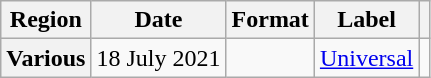<table class="wikitable sortable plainrowheaders">
<tr>
<th scope="col">Region</th>
<th scope="col">Date</th>
<th scope="col">Format</th>
<th scope="col">Label</th>
<th scope="col" class="unsortable"></th>
</tr>
<tr>
<th scope="row">Various</th>
<td>18 July 2021</td>
<td></td>
<td><a href='#'>Universal</a></td>
<td></td>
</tr>
</table>
